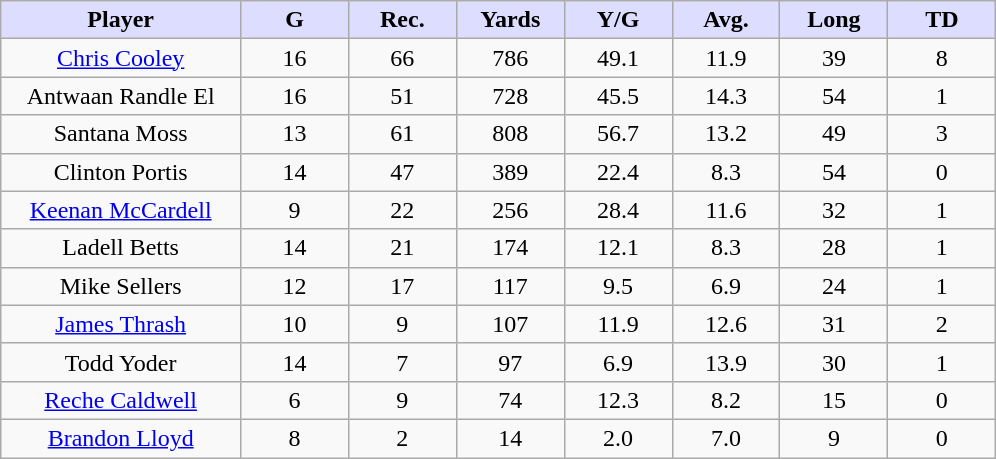<table class="wikitable">
<tr>
<th style="background:#ddf; width:20%;">Player</th>
<th style="background:#ddf; width:9%;">G</th>
<th style="background:#ddf; width:9%;">Rec.</th>
<th style="background:#ddf; width:9%;">Yards</th>
<th style="background:#ddf; width:9%;">Y/G</th>
<th style="background:#ddf; width:9%;">Avg.</th>
<th style="background:#ddf; width:9%;">Long</th>
<th style="background:#ddf; width:9%;">TD</th>
</tr>
<tr style="text-align:center;">
<td><a href='#'>Chris Cooley</a></td>
<td>16</td>
<td>66</td>
<td>786</td>
<td>49.1</td>
<td>11.9</td>
<td>39</td>
<td>8</td>
</tr>
<tr style="text-align:center;">
<td>Antwaan Randle El</td>
<td>16</td>
<td>51</td>
<td>728</td>
<td>45.5</td>
<td>14.3</td>
<td>54</td>
<td>1</td>
</tr>
<tr style="text-align:center;">
<td>Santana Moss</td>
<td>13</td>
<td>61</td>
<td>808</td>
<td>56.7</td>
<td>13.2</td>
<td>49</td>
<td>3</td>
</tr>
<tr style="text-align:center;">
<td>Clinton Portis</td>
<td>14</td>
<td>47</td>
<td>389</td>
<td>22.4</td>
<td>8.3</td>
<td>54</td>
<td>0</td>
</tr>
<tr style="text-align:center;">
<td><a href='#'>Keenan McCardell</a></td>
<td>9</td>
<td>22</td>
<td>256</td>
<td>28.4</td>
<td>11.6</td>
<td>32</td>
<td>1</td>
</tr>
<tr style="text-align:center;">
<td>Ladell Betts</td>
<td>14</td>
<td>21</td>
<td>174</td>
<td>12.1</td>
<td>8.3</td>
<td>28</td>
<td>1</td>
</tr>
<tr style="text-align:center;">
<td>Mike Sellers</td>
<td>12</td>
<td>17</td>
<td>117</td>
<td>9.5</td>
<td>6.9</td>
<td>24</td>
<td>1</td>
</tr>
<tr style="text-align:center;">
<td><a href='#'>James Thrash</a></td>
<td>10</td>
<td>9</td>
<td>107</td>
<td>11.9</td>
<td>12.6</td>
<td>31</td>
<td>2</td>
</tr>
<tr style="text-align:center;">
<td>Todd Yoder</td>
<td>14</td>
<td>7</td>
<td>97</td>
<td>6.9</td>
<td>13.9</td>
<td>30</td>
<td>1</td>
</tr>
<tr style="text-align:center;">
<td><a href='#'>Reche Caldwell</a></td>
<td>6</td>
<td>9</td>
<td>74</td>
<td>12.3</td>
<td>8.2</td>
<td>15</td>
<td>0</td>
</tr>
<tr style="text-align:center;">
<td><a href='#'>Brandon Lloyd</a></td>
<td>8</td>
<td>2</td>
<td>14</td>
<td>2.0</td>
<td>7.0</td>
<td>9</td>
<td>0</td>
</tr>
</table>
